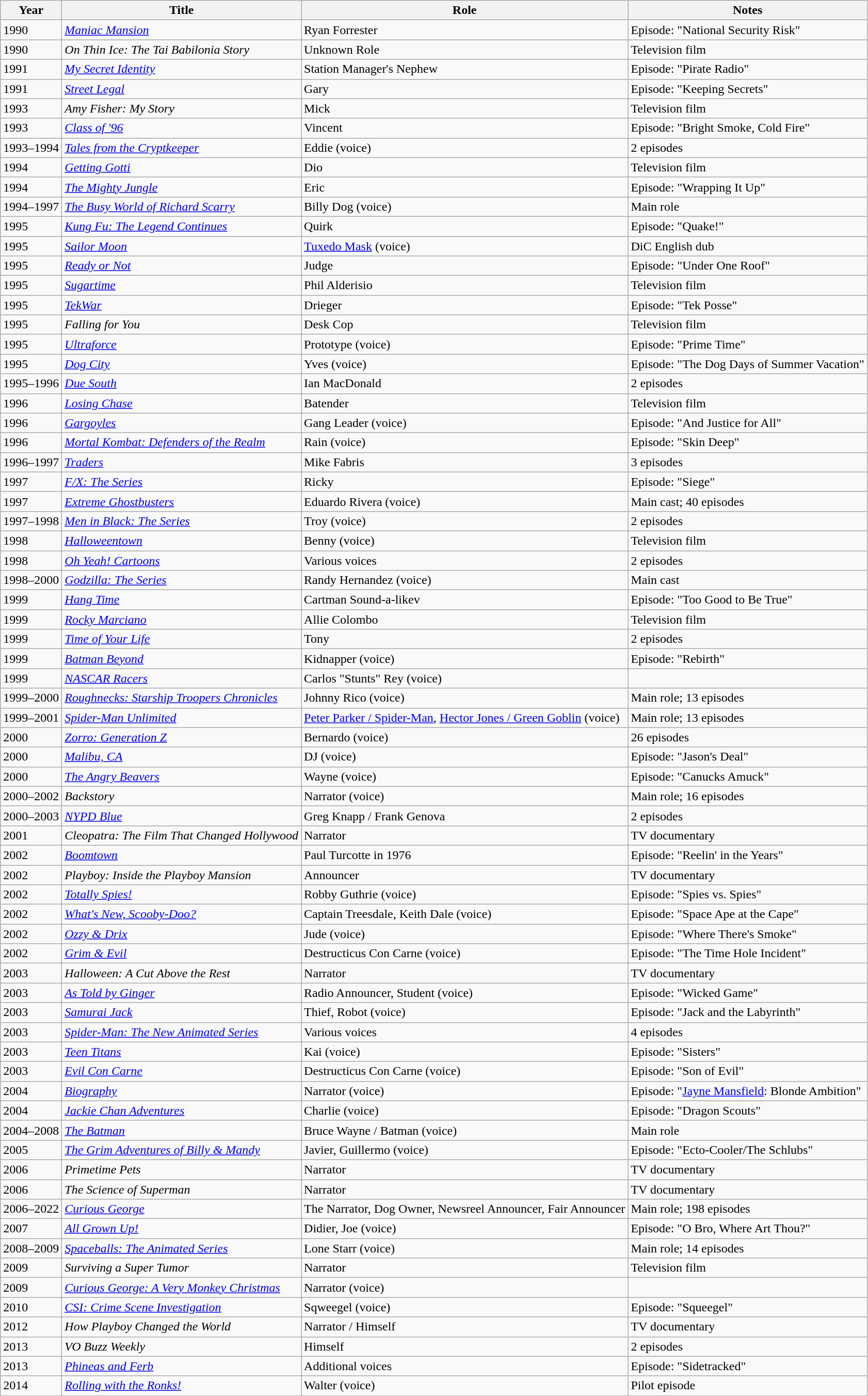<table class="wikitable sortable">
<tr>
<th>Year</th>
<th>Title</th>
<th>Role</th>
<th class="unsortable">Notes</th>
</tr>
<tr>
<td>1990</td>
<td><em><a href='#'>Maniac Mansion</a></em></td>
<td>Ryan Forrester</td>
<td>Episode: "National Security Risk"</td>
</tr>
<tr>
<td>1990</td>
<td><em>On Thin Ice: The Tai Babilonia Story</em></td>
<td>Unknown Role</td>
<td>Television film</td>
</tr>
<tr>
<td>1991</td>
<td><em><a href='#'>My Secret Identity</a></em></td>
<td>Station Manager's Nephew</td>
<td>Episode: "Pirate Radio"</td>
</tr>
<tr>
<td>1991</td>
<td><em><a href='#'>Street Legal</a></em></td>
<td>Gary</td>
<td>Episode: "Keeping Secrets"</td>
</tr>
<tr>
<td>1993</td>
<td><em>Amy Fisher: My Story</em></td>
<td>Mick</td>
<td>Television film</td>
</tr>
<tr>
<td>1993</td>
<td><em><a href='#'>Class of '96</a></em></td>
<td>Vincent</td>
<td>Episode: "Bright Smoke, Cold Fire"</td>
</tr>
<tr>
<td>1993–1994</td>
<td><em><a href='#'>Tales from the Cryptkeeper</a></em></td>
<td>Eddie (voice)</td>
<td>2 episodes</td>
</tr>
<tr>
<td>1994</td>
<td><em><a href='#'>Getting Gotti</a></em></td>
<td>Dio</td>
<td>Television film</td>
</tr>
<tr>
<td>1994</td>
<td data-sort-value="Mighty Jungle, The"><em><a href='#'>The Mighty Jungle</a></em></td>
<td>Eric</td>
<td>Episode: "Wrapping It Up"</td>
</tr>
<tr>
<td>1994–1997</td>
<td data-sort-value="Busy World of Richard Scarry, The"><em><a href='#'>The Busy World of Richard Scarry</a></em></td>
<td>Billy Dog (voice)</td>
<td>Main role</td>
</tr>
<tr>
<td>1995</td>
<td><em><a href='#'>Kung Fu: The Legend Continues</a></em></td>
<td>Quirk</td>
<td>Episode: "Quake!"</td>
</tr>
<tr>
<td>1995</td>
<td><em><a href='#'>Sailor Moon</a></em></td>
<td><a href='#'>Tuxedo Mask</a> (voice)</td>
<td>DiC English dub</td>
</tr>
<tr>
<td>1995</td>
<td><em><a href='#'>Ready or Not</a></em></td>
<td>Judge</td>
<td>Episode: "Under One Roof"</td>
</tr>
<tr>
<td>1995</td>
<td><em><a href='#'>Sugartime</a></em></td>
<td>Phil Alderisio</td>
<td>Television film</td>
</tr>
<tr>
<td>1995</td>
<td><em><a href='#'>TekWar</a></em></td>
<td>Drieger</td>
<td>Episode: "Tek Posse"</td>
</tr>
<tr>
<td>1995</td>
<td><em>Falling for You</em></td>
<td>Desk Cop</td>
<td>Television film</td>
</tr>
<tr>
<td>1995</td>
<td><em><a href='#'>Ultraforce</a></em></td>
<td>Prototype (voice)</td>
<td>Episode: "Prime Time"</td>
</tr>
<tr>
<td>1995</td>
<td><em><a href='#'>Dog City</a></em></td>
<td>Yves (voice)</td>
<td>Episode: "The Dog Days of Summer Vacation"</td>
</tr>
<tr>
<td>1995–1996</td>
<td><em><a href='#'>Due South</a></em></td>
<td>Ian MacDonald</td>
<td>2 episodes</td>
</tr>
<tr>
<td>1996</td>
<td><em><a href='#'>Losing Chase</a></em></td>
<td>Batender</td>
<td>Television film</td>
</tr>
<tr>
<td>1996</td>
<td><em><a href='#'>Gargoyles</a></em></td>
<td>Gang Leader (voice)</td>
<td>Episode: "And Justice for All"</td>
</tr>
<tr>
<td>1996</td>
<td><em><a href='#'>Mortal Kombat: Defenders of the Realm</a></em></td>
<td>Rain (voice)</td>
<td>Episode: "Skin Deep"</td>
</tr>
<tr>
<td>1996–1997</td>
<td><em><a href='#'>Traders</a></em></td>
<td>Mike Fabris</td>
<td>3 episodes</td>
</tr>
<tr>
<td>1997</td>
<td><em><a href='#'>F/X: The Series</a></em></td>
<td>Ricky</td>
<td>Episode: "Siege"</td>
</tr>
<tr>
<td>1997</td>
<td><em><a href='#'>Extreme Ghostbusters</a></em></td>
<td>Eduardo Rivera (voice)</td>
<td>Main cast; 40 episodes</td>
</tr>
<tr>
<td>1997–1998</td>
<td><em><a href='#'>Men in Black: The Series</a></em></td>
<td>Troy (voice)</td>
<td>2 episodes</td>
</tr>
<tr>
<td>1998</td>
<td><em><a href='#'>Halloweentown</a></em></td>
<td>Benny (voice)</td>
<td>Television film</td>
</tr>
<tr>
<td>1998</td>
<td><em><a href='#'>Oh Yeah! Cartoons</a></em></td>
<td>Various voices</td>
<td>2 episodes</td>
</tr>
<tr>
<td>1998–2000</td>
<td><em><a href='#'>Godzilla: The Series</a></em></td>
<td>Randy Hernandez (voice)</td>
<td>Main cast</td>
</tr>
<tr>
<td>1999</td>
<td><em><a href='#'>Hang Time</a></em></td>
<td>Cartman Sound-a-likev</td>
<td>Episode: "Too Good to Be True"</td>
</tr>
<tr>
<td>1999</td>
<td><em><a href='#'>Rocky Marciano</a></em></td>
<td>Allie Colombo</td>
<td>Television film</td>
</tr>
<tr>
<td>1999</td>
<td><em><a href='#'>Time of Your Life</a></em></td>
<td>Tony</td>
<td>2 episodes</td>
</tr>
<tr>
<td>1999</td>
<td><em><a href='#'>Batman Beyond</a></em></td>
<td>Kidnapper (voice)</td>
<td>Episode: "Rebirth"</td>
</tr>
<tr>
<td>1999</td>
<td><em><a href='#'>NASCAR Racers</a></em></td>
<td>Carlos "Stunts" Rey (voice)</td>
<td></td>
</tr>
<tr>
<td>1999–2000</td>
<td><em><a href='#'>Roughnecks: Starship Troopers Chronicles</a></em></td>
<td>Johnny Rico (voice)</td>
<td>Main role; 13 episodes</td>
</tr>
<tr>
<td>1999–2001</td>
<td><em><a href='#'>Spider-Man Unlimited</a></em></td>
<td><a href='#'>Peter Parker / Spider-Man</a>, <a href='#'>Hector Jones / Green Goblin</a> (voice)</td>
<td>Main role; 13 episodes</td>
</tr>
<tr>
<td>2000</td>
<td><em><a href='#'>Zorro: Generation Z</a></em></td>
<td>Bernardo (voice)</td>
<td>26 episodes</td>
</tr>
<tr>
<td>2000</td>
<td><em><a href='#'>Malibu, CA</a></em></td>
<td>DJ (voice)</td>
<td>Episode: "Jason's Deal"</td>
</tr>
<tr>
<td>2000</td>
<td data-sort-value="Angry Beavers, The"><em><a href='#'>The Angry Beavers</a></em></td>
<td>Wayne (voice)</td>
<td>Episode: "Canucks Amuck"</td>
</tr>
<tr>
<td>2000–2002</td>
<td><em>Backstory</em></td>
<td>Narrator (voice)</td>
<td>Main role; 16 episodes</td>
</tr>
<tr>
<td>2000–2003</td>
<td><em><a href='#'>NYPD Blue</a></em></td>
<td>Greg Knapp / Frank Genova</td>
<td>2 episodes</td>
</tr>
<tr>
<td>2001</td>
<td><em>Cleopatra: The Film That Changed Hollywood</em></td>
<td>Narrator</td>
<td>TV documentary</td>
</tr>
<tr>
<td>2002</td>
<td><em><a href='#'>Boomtown</a></em></td>
<td>Paul Turcotte in 1976</td>
<td>Episode: "Reelin' in the Years"</td>
</tr>
<tr>
<td>2002</td>
<td><em>Playboy: Inside the Playboy Mansion</em></td>
<td>Announcer</td>
<td>TV documentary</td>
</tr>
<tr>
<td>2002</td>
<td><em><a href='#'>Totally Spies!</a></em></td>
<td>Robby Guthrie (voice)</td>
<td>Episode: "Spies vs. Spies"</td>
</tr>
<tr>
<td>2002</td>
<td><em><a href='#'>What's New, Scooby-Doo?</a></em></td>
<td>Captain Treesdale, Keith Dale (voice)</td>
<td>Episode: "Space Ape at the Cape"</td>
</tr>
<tr>
<td>2002</td>
<td><em><a href='#'>Ozzy & Drix</a></em></td>
<td>Jude (voice)</td>
<td>Episode: "Where There's Smoke"</td>
</tr>
<tr>
<td>2002</td>
<td><em><a href='#'>Grim & Evil</a></em></td>
<td>Destructicus Con Carne (voice)</td>
<td>Episode: "The Time Hole Incident"</td>
</tr>
<tr>
<td>2003</td>
<td><em>Halloween: A Cut Above the Rest</em></td>
<td>Narrator</td>
<td>TV documentary</td>
</tr>
<tr>
<td>2003</td>
<td><em><a href='#'>As Told by Ginger</a></em></td>
<td>Radio Announcer, Student (voice)</td>
<td>Episode: "Wicked Game"</td>
</tr>
<tr>
<td>2003</td>
<td><em><a href='#'>Samurai Jack</a></em></td>
<td>Thief, Robot (voice)</td>
<td>Episode: "Jack and the Labyrinth"</td>
</tr>
<tr>
<td>2003</td>
<td><em><a href='#'>Spider-Man: The New Animated Series</a></em></td>
<td>Various voices</td>
<td>4 episodes</td>
</tr>
<tr>
<td>2003</td>
<td><em><a href='#'>Teen Titans</a></em></td>
<td>Kai (voice)</td>
<td>Episode: "Sisters"</td>
</tr>
<tr>
<td>2003</td>
<td><em><a href='#'>Evil Con Carne</a></em></td>
<td>Destructicus Con Carne (voice)</td>
<td>Episode: "Son of Evil"</td>
</tr>
<tr>
<td>2004</td>
<td><em><a href='#'>Biography</a></em></td>
<td>Narrator (voice)</td>
<td>Episode: "<a href='#'>Jayne Mansfield</a>: Blonde Ambition"</td>
</tr>
<tr>
<td>2004</td>
<td><em><a href='#'>Jackie Chan Adventures</a></em></td>
<td>Charlie (voice)</td>
<td>Episode: "Dragon Scouts"</td>
</tr>
<tr>
<td>2004–2008</td>
<td data-sort-value="Batman, The"><em><a href='#'>The Batman</a></em></td>
<td>Bruce Wayne / Batman (voice)</td>
<td>Main role</td>
</tr>
<tr>
<td>2005</td>
<td data-sort-value="Grim Adventures of Billy & Mandy, The"><em><a href='#'>The Grim Adventures of Billy & Mandy</a></em></td>
<td>Javier, Guillermo (voice)</td>
<td>Episode: "Ecto-Cooler/The Schlubs"</td>
</tr>
<tr>
<td>2006</td>
<td><em>Primetime Pets</em></td>
<td>Narrator</td>
<td>TV documentary</td>
</tr>
<tr>
<td>2006</td>
<td data-sort-value="Science of Superman, The"><em>The Science of Superman</em></td>
<td>Narrator</td>
<td>TV documentary</td>
</tr>
<tr>
<td>2006–2022</td>
<td><em><a href='#'>Curious George</a></em></td>
<td>The Narrator, Dog Owner, Newsreel Announcer, Fair Announcer</td>
<td>Main role; 198 episodes</td>
</tr>
<tr>
<td>2007</td>
<td><em><a href='#'>All Grown Up!</a></em></td>
<td>Didier, Joe (voice)</td>
<td>Episode: "O Bro, Where Art Thou?"</td>
</tr>
<tr>
<td>2008–2009</td>
<td><em><a href='#'>Spaceballs: The Animated Series</a></em></td>
<td>Lone Starr (voice)</td>
<td>Main role; 14 episodes</td>
</tr>
<tr>
<td>2009</td>
<td><em>Surviving a Super Tumor</em></td>
<td>Narrator</td>
<td>Television film</td>
</tr>
<tr>
<td>2009</td>
<td><em><a href='#'>Curious George: A Very Monkey Christmas</a></em></td>
<td>Narrator (voice)</td>
<td></td>
</tr>
<tr>
<td>2010</td>
<td><em><a href='#'>CSI: Crime Scene Investigation</a></em></td>
<td>Sqweegel (voice)</td>
<td>Episode: "Squeegel"</td>
</tr>
<tr>
<td>2012</td>
<td><em>How Playboy Changed the World</em></td>
<td>Narrator / Himself</td>
<td>TV documentary</td>
</tr>
<tr>
<td>2013</td>
<td><em>VO Buzz Weekly</em></td>
<td>Himself</td>
<td>2 episodes</td>
</tr>
<tr>
<td>2013</td>
<td><em><a href='#'>Phineas and Ferb</a></em></td>
<td>Additional voices</td>
<td>Episode: "Sidetracked"</td>
</tr>
<tr>
<td>2014</td>
<td><em><a href='#'>Rolling with the Ronks!</a></em></td>
<td>Walter (voice)</td>
<td>Pilot episode</td>
</tr>
</table>
